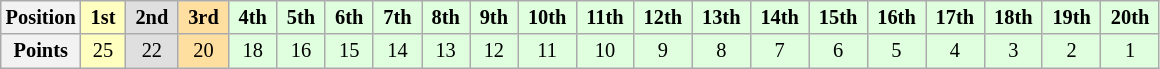<table class="wikitable" style="font-size:85%; text-align:center">
<tr>
<th>Position</th>
<td style="background:#ffffbf;"> <strong>1st</strong> </td>
<td style="background:#dfdfdf;"> <strong>2nd</strong> </td>
<td style="background:#ffdf9f;"> <strong>3rd</strong> </td>
<td style="background:#dfffdf;"> <strong>4th</strong> </td>
<td style="background:#dfffdf;"> <strong>5th</strong> </td>
<td style="background:#dfffdf;"> <strong>6th</strong> </td>
<td style="background:#dfffdf;"> <strong>7th</strong> </td>
<td style="background:#dfffdf;"> <strong>8th</strong> </td>
<td style="background:#dfffdf;"> <strong>9th</strong> </td>
<td style="background:#dfffdf;"> <strong>10th</strong> </td>
<td style="background:#dfffdf;"> <strong>11th</strong> </td>
<td style="background:#dfffdf;"> <strong>12th</strong> </td>
<td style="background:#dfffdf;"> <strong>13th</strong> </td>
<td style="background:#dfffdf;"> <strong>14th</strong> </td>
<td style="background:#dfffdf;"> <strong>15th</strong> </td>
<td style="background:#dfffdf;"> <strong>16th</strong> </td>
<td style="background:#dfffdf;"> <strong>17th</strong> </td>
<td style="background:#dfffdf;"> <strong>18th</strong> </td>
<td style="background:#dfffdf;"> <strong>19th</strong> </td>
<td style="background:#dfffdf;"> <strong>20th</strong> </td>
</tr>
<tr>
<th>Points</th>
<td style="background:#ffffbf;">25</td>
<td style="background:#dfdfdf;">22</td>
<td style="background:#ffdf9f;">20</td>
<td style="background:#dfffdf;">18</td>
<td style="background:#dfffdf;">16</td>
<td style="background:#dfffdf;">15</td>
<td style="background:#dfffdf;">14</td>
<td style="background:#dfffdf;">13</td>
<td style="background:#dfffdf;">12</td>
<td style="background:#dfffdf;">11</td>
<td style="background:#dfffdf;">10</td>
<td style="background:#dfffdf;">9</td>
<td style="background:#dfffdf;">8</td>
<td style="background:#dfffdf;">7</td>
<td style="background:#dfffdf;">6</td>
<td style="background:#dfffdf;">5</td>
<td style="background:#dfffdf;">4</td>
<td style="background:#dfffdf;">3</td>
<td style="background:#dfffdf;">2</td>
<td style="background:#dfffdf;">1</td>
</tr>
</table>
